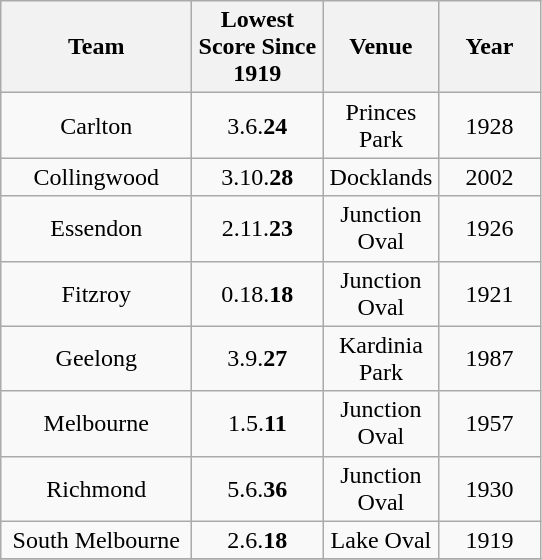<table class="wikitable sortable">
<tr>
<th align="center" width="120">Team</th>
<th align="center" width="80">Lowest Score Since 1919</th>
<th align="center" width="70">Venue</th>
<th align="center" width="60">Year</th>
</tr>
<tr align="center">
<td>Carlton</td>
<td>3.6.<strong>24</strong></td>
<td>Princes Park</td>
<td>1928</td>
</tr>
<tr align="center">
<td>Collingwood</td>
<td>3.10.<strong>28</strong></td>
<td>Docklands</td>
<td>2002</td>
</tr>
<tr align="center">
<td>Essendon</td>
<td>2.11.<strong>23</strong></td>
<td>Junction Oval</td>
<td>1926</td>
</tr>
<tr align="center">
<td>Fitzroy</td>
<td>0.18.<strong>18</strong></td>
<td>Junction Oval</td>
<td>1921</td>
</tr>
<tr align="center">
<td>Geelong</td>
<td>3.9.<strong>27</strong></td>
<td>Kardinia Park</td>
<td>1987</td>
</tr>
<tr align="center">
<td>Melbourne</td>
<td>1.5.<strong>11</strong></td>
<td>Junction Oval</td>
<td>1957</td>
</tr>
<tr align="center">
<td>Richmond</td>
<td>5.6.<strong>36</strong></td>
<td>Junction Oval</td>
<td>1930</td>
</tr>
<tr align="center">
<td>South Melbourne</td>
<td>2.6.<strong>18</strong></td>
<td>Lake Oval</td>
<td>1919</td>
</tr>
<tr>
</tr>
</table>
